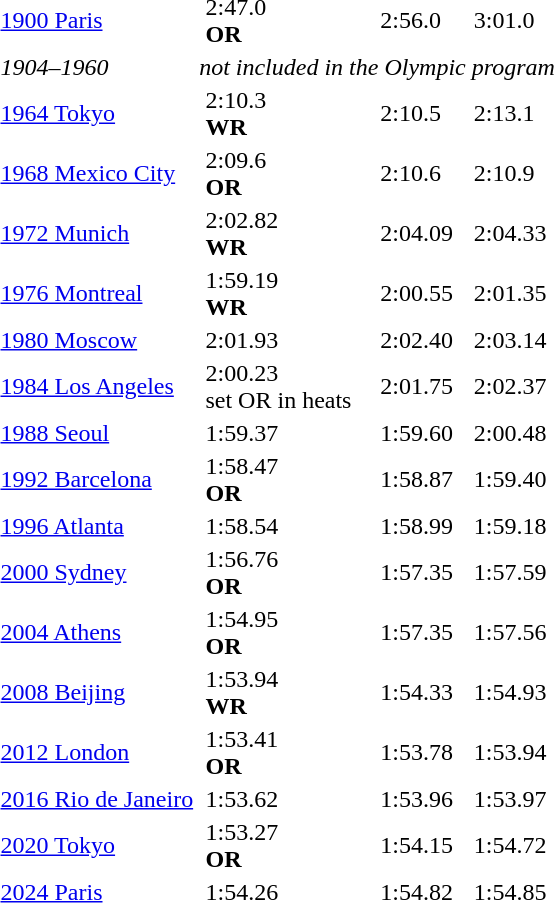<table>
<tr>
<td><a href='#'>1900 Paris</a><br></td>
<td></td>
<td>2:47.0 <br> <strong>OR</strong></td>
<td></td>
<td>2:56.0</td>
<td></td>
<td>3:01.0</td>
</tr>
<tr>
<td><em>1904–1960</em></td>
<td colspan=6 align=center><em>not included in the Olympic program</em></td>
</tr>
<tr>
<td><a href='#'>1964 Tokyo</a><br></td>
<td></td>
<td>2:10.3 <br> <strong>WR</strong></td>
<td></td>
<td>2:10.5</td>
<td></td>
<td>2:13.1</td>
</tr>
<tr>
<td><a href='#'>1968 Mexico City</a><br></td>
<td></td>
<td>2:09.6 <br> <strong>OR</strong></td>
<td></td>
<td>2:10.6</td>
<td></td>
<td>2:10.9</td>
</tr>
<tr>
<td><a href='#'>1972 Munich</a><br></td>
<td></td>
<td>2:02.82 <br> <strong>WR</strong></td>
<td></td>
<td>2:04.09</td>
<td></td>
<td>2:04.33</td>
</tr>
<tr>
<td><a href='#'>1976 Montreal</a><br></td>
<td></td>
<td>1:59.19 <br> <strong>WR</strong></td>
<td></td>
<td>2:00.55</td>
<td></td>
<td>2:01.35</td>
</tr>
<tr>
<td><a href='#'>1980 Moscow</a><br></td>
<td></td>
<td>2:01.93</td>
<td></td>
<td>2:02.40</td>
<td></td>
<td>2:03.14</td>
</tr>
<tr>
<td><a href='#'>1984 Los Angeles</a><br></td>
<td></td>
<td>2:00.23 <br><span>set OR in heats</span></td>
<td></td>
<td>2:01.75</td>
<td></td>
<td>2:02.37</td>
</tr>
<tr>
<td><a href='#'>1988 Seoul</a><br></td>
<td></td>
<td>1:59.37</td>
<td></td>
<td>1:59.60</td>
<td></td>
<td>2:00.48</td>
</tr>
<tr>
<td><a href='#'>1992 Barcelona</a><br></td>
<td></td>
<td>1:58.47 <br> <strong>OR</strong></td>
<td></td>
<td>1:58.87</td>
<td></td>
<td>1:59.40</td>
</tr>
<tr>
<td><a href='#'>1996 Atlanta</a><br></td>
<td></td>
<td>1:58.54</td>
<td></td>
<td>1:58.99</td>
<td></td>
<td>1:59.18</td>
</tr>
<tr>
<td><a href='#'>2000 Sydney</a><br></td>
<td></td>
<td>1:56.76 <br> <strong>OR</strong></td>
<td></td>
<td>1:57.35</td>
<td></td>
<td>1:57.59</td>
</tr>
<tr>
<td><a href='#'>2004 Athens</a><br></td>
<td></td>
<td>1:54.95 <br> <strong>OR</strong></td>
<td></td>
<td>1:57.35</td>
<td></td>
<td>1:57.56</td>
</tr>
<tr>
<td><a href='#'>2008 Beijing</a><br></td>
<td></td>
<td>1:53.94 <br> <strong>WR</strong></td>
<td></td>
<td>1:54.33</td>
<td></td>
<td>1:54.93</td>
</tr>
<tr>
<td><a href='#'>2012 London</a><br></td>
<td></td>
<td>1:53.41 <br> <strong>OR</strong></td>
<td></td>
<td>1:53.78</td>
<td></td>
<td>1:53.94</td>
</tr>
<tr>
<td><a href='#'>2016 Rio de Janeiro</a><br></td>
<td></td>
<td>1:53.62</td>
<td></td>
<td>1:53.96</td>
<td></td>
<td>1:53.97</td>
</tr>
<tr>
<td><a href='#'>2020 Tokyo</a><br></td>
<td></td>
<td>1:53.27 <br> <strong>OR</strong></td>
<td></td>
<td>1:54.15</td>
<td></td>
<td>1:54.72</td>
</tr>
<tr>
<td><a href='#'>2024 Paris</a> <br></td>
<td></td>
<td>1:54.26</td>
<td></td>
<td>1:54.82</td>
<td></td>
<td>1:54.85</td>
</tr>
<tr>
</tr>
</table>
